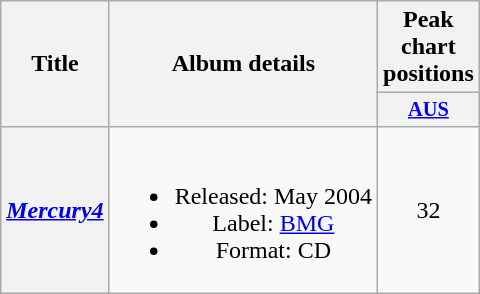<table class="wikitable plainrowheaders" style="text-align:center">
<tr>
<th scope="col" rowspan="2">Title</th>
<th scope="col" rowspan="2">Album details</th>
<th scope="col" colspan="1">Peak chart<br>positions</th>
</tr>
<tr>
<th scope="col" style="width:3em;font-size:85%"><a href='#'>AUS</a><br></th>
</tr>
<tr>
<th scope="row"><em><a href='#'>Mercury4</a></em></th>
<td><br><ul><li>Released: May 2004</li><li>Label: <a href='#'>BMG</a></li><li>Format: CD</li></ul></td>
<td>32</td>
</tr>
</table>
